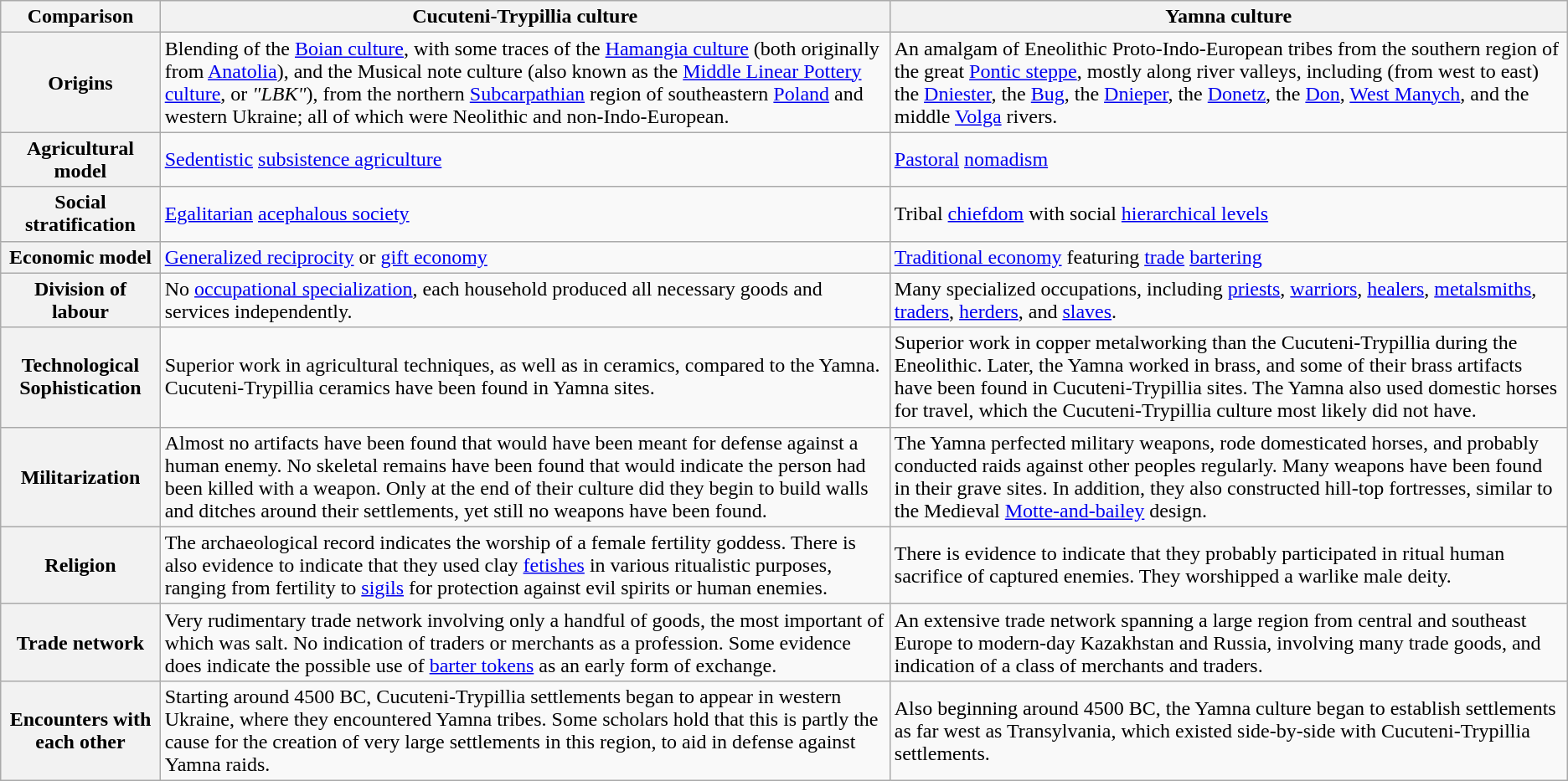<table class="wikitable">
<tr>
<th>Comparison</th>
<th>Cucuteni-Trypillia culture</th>
<th>Yamna culture</th>
</tr>
<tr>
<th>Origins</th>
<td>Blending of the <a href='#'>Boian culture</a>, with some traces of the <a href='#'>Hamangia culture</a> (both originally from <a href='#'>Anatolia</a>), and the Musical note culture (also known as the <a href='#'>Middle Linear Pottery culture</a>, or <em>"LBK"</em>), from the northern <a href='#'>Subcarpathian</a> region of southeastern <a href='#'>Poland</a> and western Ukraine; all of which were Neolithic and non-Indo-European.</td>
<td>An amalgam of Eneolithic Proto-Indo-European tribes from the southern region of the great <a href='#'>Pontic steppe</a>, mostly along river valleys, including (from west to east) the <a href='#'>Dniester</a>, the <a href='#'>Bug</a>, the <a href='#'>Dnieper</a>, the <a href='#'>Donetz</a>, the <a href='#'>Don</a>, <a href='#'>West Manych</a>, and the middle <a href='#'>Volga</a> rivers.</td>
</tr>
<tr>
<th>Agricultural model</th>
<td><a href='#'>Sedentistic</a> <a href='#'>subsistence agriculture</a></td>
<td><a href='#'>Pastoral</a> <a href='#'>nomadism</a></td>
</tr>
<tr>
<th>Social stratification</th>
<td><a href='#'>Egalitarian</a> <a href='#'>acephalous society</a></td>
<td>Tribal <a href='#'>chiefdom</a> with social <a href='#'>hierarchical levels</a></td>
</tr>
<tr>
<th>Economic model</th>
<td><a href='#'>Generalized reciprocity</a> or <a href='#'>gift economy</a></td>
<td><a href='#'>Traditional economy</a> featuring <a href='#'>trade</a> <a href='#'>bartering</a></td>
</tr>
<tr>
<th>Division of labour</th>
<td>No <a href='#'>occupational specialization</a>, each household produced all necessary goods and services independently.</td>
<td>Many specialized occupations, including <a href='#'>priests</a>, <a href='#'>warriors</a>, <a href='#'>healers</a>, <a href='#'>metalsmiths</a>, <a href='#'>traders</a>, <a href='#'>herders</a>, and <a href='#'>slaves</a>.</td>
</tr>
<tr>
<th>Technological Sophistication</th>
<td>Superior work in agricultural techniques, as well as in ceramics, compared to the Yamna. Cucuteni-Trypillia ceramics have been found in Yamna sites.</td>
<td>Superior work in copper metalworking than the Cucuteni-Trypillia during the Eneolithic. Later, the Yamna worked in brass, and some of their brass artifacts have been found in Cucuteni-Trypillia sites. The Yamna also used domestic horses for travel, which the Cucuteni-Trypillia culture most likely did not have.</td>
</tr>
<tr>
<th>Militarization</th>
<td>Almost no artifacts have been found that would have been meant for defense against a human enemy. No skeletal remains have been found that would indicate the person had been killed with a weapon. Only at the end of their culture did they begin to build walls and ditches around their settlements, yet still no weapons have been found.</td>
<td>The Yamna perfected military weapons, rode domesticated horses, and probably conducted raids against other peoples regularly. Many weapons have been found in their grave sites. In addition, they also constructed hill-top fortresses, similar to the Medieval <a href='#'>Motte-and-bailey</a> design.</td>
</tr>
<tr>
<th>Religion</th>
<td>The archaeological record indicates the worship of a female fertility goddess. There is also evidence to indicate that they used clay <a href='#'>fetishes</a> in various ritualistic purposes, ranging from fertility to <a href='#'>sigils</a> for protection against evil spirits or human enemies.</td>
<td>There is evidence to indicate that they probably participated in ritual human sacrifice of captured enemies. They worshipped a warlike male deity.</td>
</tr>
<tr>
<th>Trade network</th>
<td>Very rudimentary trade network involving only a handful of goods, the most important of which was salt. No indication of traders or merchants as a profession. Some evidence does indicate the possible use of <a href='#'>barter tokens</a> as an early form of exchange.</td>
<td>An extensive trade network spanning a large region from central and southeast Europe to modern-day Kazakhstan and Russia, involving many trade goods, and indication of a class of merchants and traders.</td>
</tr>
<tr>
<th>Encounters with each other</th>
<td>Starting around 4500 BC, Cucuteni-Trypillia settlements began to appear in western Ukraine, where they encountered Yamna tribes. Some scholars hold that this is partly the cause for the creation of very large settlements in this region, to aid in defense against Yamna raids.</td>
<td>Also beginning around 4500 BC, the Yamna culture began to establish settlements as far west as Transylvania, which existed side-by-side with Cucuteni-Trypillia settlements.</td>
</tr>
</table>
